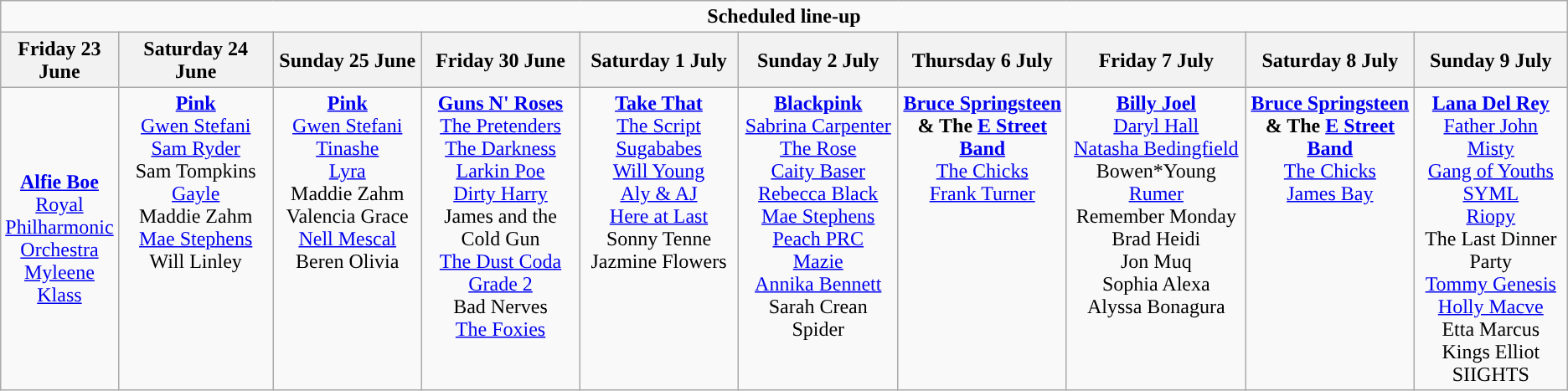<table class="wikitable" style="text-align:center;">
<tr>
<td colspan="11"><strong>Scheduled line-up</strong></td>
</tr>
<tr>
<th>Friday 23 June</th>
<th>Saturday 24 June</th>
<th>Sunday 25 June</th>
<th>Friday 30 June</th>
<th>Saturday 1 July</th>
<th>Sunday 2 July</th>
<th>Thursday 6 July</th>
<th>Friday 7 July</th>
<th>Saturday 8 July</th>
<th>Sunday 9 July</th>
</tr>
<tr>
<td><strong><a href='#'>Alfie Boe</a></strong> <br> <a href='#'>Royal Philharmonic Orchestra</a> <br> <a href='#'>Myleene Klass</a></td>
<td style="vertical-align:top; width:200px;"><strong><a href='#'>Pink</a></strong> <br><a href='#'>Gwen Stefani</a> <br> <a href='#'>Sam Ryder</a> <br> Sam Tompkins <br> <a href='#'>Gayle</a> <br> Maddie Zahm <br> <a href='#'>Mae Stephens</a> <br> Will Linley</td>
<td style="vertical-align:top; width:200px;"><strong><a href='#'>Pink</a></strong> <br><a href='#'>Gwen Stefani</a> <br> <a href='#'>Tinashe</a> <br> <a href='#'>Lyra</a> <br> Maddie Zahm <br> Valencia Grace <br> <a href='#'>Nell Mescal</a> <br> Beren Olivia</td>
<td style="vertical-align:top; width:200px;"><strong><a href='#'>Guns N' Roses</a></strong> <br><a href='#'>The Pretenders</a> <br> <a href='#'>The Darkness</a> <br> <a href='#'>Larkin Poe</a> <br> <a href='#'>Dirty Harry</a> <br> James and the Cold Gun <br> <a href='#'>The Dust Coda</a> <br> <a href='#'>Grade 2</a> <br> Bad Nerves <br> <a href='#'>The Foxies</a></td>
<td style="vertical-align:top; width:200px;"><strong><a href='#'>Take That</a></strong> <br><a href='#'>The Script</a><br><a href='#'>Sugababes</a> <br> <a href='#'>Will Young</a> <br> <a href='#'>Aly & AJ</a> <br> <a href='#'>Here at Last</a> <br> Sonny Tenne <br> Jazmine Flowers</td>
<td style="vertical-align:top; width:200px;"><strong><a href='#'>Blackpink</a></strong> <br> <a href='#'>Sabrina Carpenter</a>  <br> <a href='#'>The Rose</a> <br> <a href='#'>Caity Baser</a> <br> <a href='#'>Rebecca Black</a> <br> <a href='#'>Mae Stephens</a> <br> <a href='#'>Peach PRC</a> <br> <a href='#'>Mazie</a> <br> <a href='#'>Annika Bennett</a> <br> Sarah Crean <br> Spider</td>
<td style="vertical-align:top; width:200px;"><strong><a href='#'>Bruce Springsteen</a> & The <a href='#'>E Street Band</a></strong> <br> <a href='#'>The Chicks</a> <br> <a href='#'>Frank Turner</a></td>
<td style="vertical-align:top; width:200px;"><strong><a href='#'>Billy Joel</a></strong> <br> <a href='#'>Daryl Hall</a> <br> <a href='#'>Natasha Bedingfield</a> <br> Bowen*Young <br> <a href='#'>Rumer</a> <br> Remember Monday <br> Brad Heidi <br> Jon Muq <br> Sophia Alexa <br> Alyssa Bonagura</td>
<td style="vertical-align:top; width:200px;"><strong><a href='#'>Bruce Springsteen</a> & The <a href='#'>E Street Band</a></strong> <br> <a href='#'>The Chicks</a> <br> <a href='#'>James Bay</a></td>
<td style="vertical-align:top; width:200px"><strong><a href='#'>Lana Del Rey</a></strong> <br><a href='#'>Father John Misty</a><br><a href='#'>Gang of Youths</a><br><a href='#'>SYML</a><br><a href='#'>Riopy</a><br> The Last Dinner Party <br><a href='#'>Tommy Genesis</a> <br> <a href='#'>Holly Macve</a> <br> Etta Marcus <br> Kings Elliot <br>SIIGHTS</td>
</tr>
</table>
